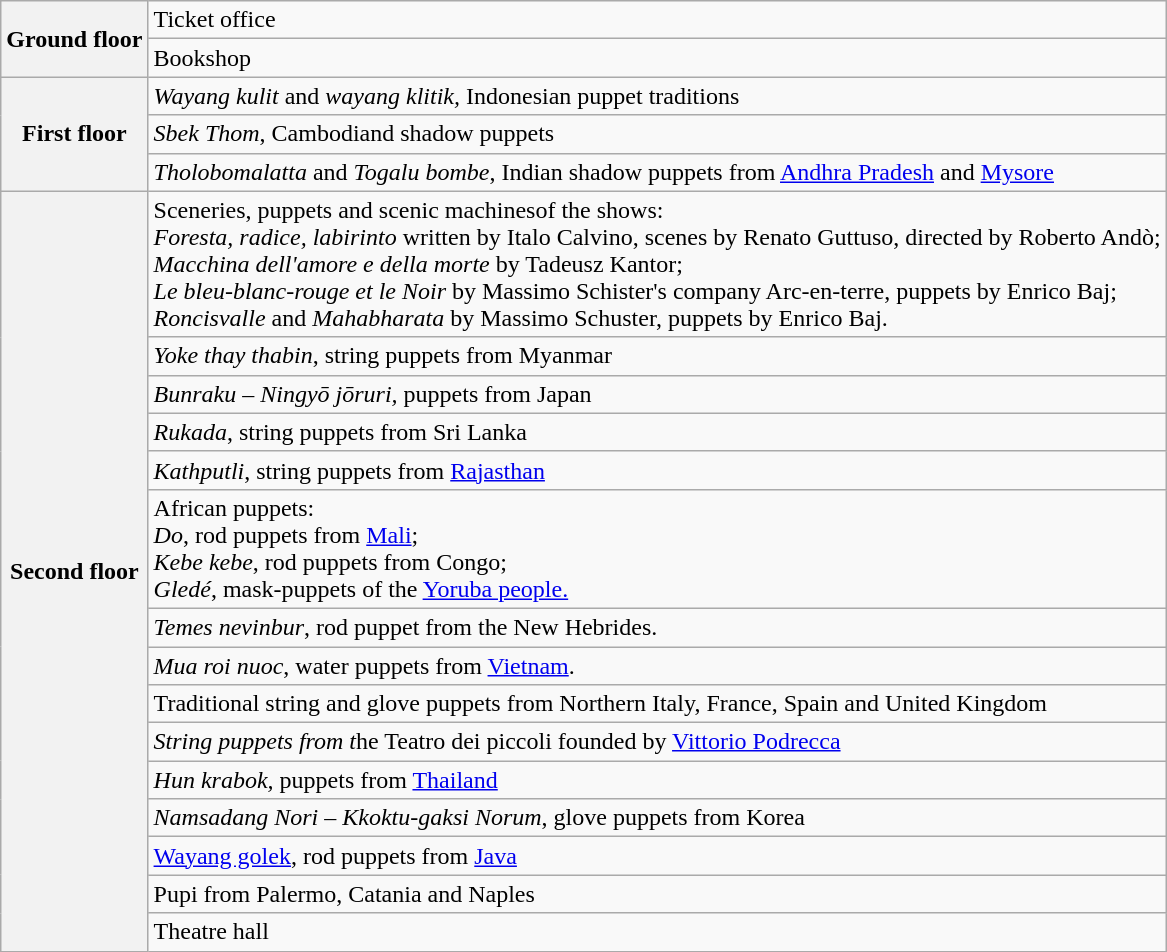<table class="wikitable">
<tr>
<th rowspan="2">Ground floor</th>
<td>Ticket office</td>
</tr>
<tr>
<td>Bookshop</td>
</tr>
<tr>
<th rowspan="3">First floor</th>
<td><em>Wayang kulit</em> and <em>wayang klitik,</em> Indonesian puppet traditions</td>
</tr>
<tr>
<td><em>Sbek Thom</em>, Cambodiand shadow puppets</td>
</tr>
<tr>
<td><em>Tholobomalatta</em> and <em>Togalu bombe</em>, Indian shadow puppets from <a href='#'>Andhra Pradesh</a> and <a href='#'>Mysore</a></td>
</tr>
<tr>
<th rowspan="15">Second floor</th>
<td>Sceneries, puppets and scenic machinesof the shows:<br><em>Foresta, radice, labirinto</em> written by Italo Calvino, scenes by Renato Guttuso, directed by Roberto Andò;<br><em>Macchina dell'amore e della morte</em> by Tadeusz Kantor;<br><em>Le bleu-blanc-rouge et le Noir</em> by Massimo Schister's company Arc-en-terre, puppets by Enrico Baj;<br><em>Roncisvalle</em> and <em>Mahabharata</em> by Massimo Schuster, puppets by Enrico Baj.</td>
</tr>
<tr>
<td><em>Yoke thay thabin</em>, string puppets from Myanmar</td>
</tr>
<tr>
<td><em>Bunraku – Ningyō jōruri,</em> puppets from Japan</td>
</tr>
<tr>
<td><em>Rukada</em>, string puppets from Sri Lanka</td>
</tr>
<tr>
<td><em>Kathputli</em>, string puppets from <a href='#'>Rajasthan</a></td>
</tr>
<tr>
<td>African puppets:<br><em>Do</em>, rod puppets from <a href='#'>Mali</a>;<br><em>Kebe kebe</em>, rod puppets from Congo;<br><em>Gledé</em>, mask-puppets of the <a href='#'>Yoruba people.</a></td>
</tr>
<tr>
<td><em>Temes nevinbur</em>, rod puppet from the New Hebrides.</td>
</tr>
<tr>
<td><em>Mua roi nuoc</em>, water puppets from <a href='#'>Vietnam</a>.</td>
</tr>
<tr>
<td>Traditional string and glove puppets from Northern Italy, France, Spain and United Kingdom</td>
</tr>
<tr>
<td><em>String puppets from t</em>he Teatro dei piccoli founded by <a href='#'>Vittorio Podrecca</a></td>
</tr>
<tr>
<td><em>Hun krabok,</em> puppets from <a href='#'>Thailand</a></td>
</tr>
<tr>
<td><em>Namsadang Nori – Kkoktu-gaksi Norum</em>, glove puppets from Korea</td>
</tr>
<tr>
<td><a href='#'>Wayang golek</a>, rod puppets from <a href='#'>Java</a></td>
</tr>
<tr>
<td>Pupi from Palermo, Catania and Naples</td>
</tr>
<tr>
<td>Theatre hall</td>
</tr>
</table>
